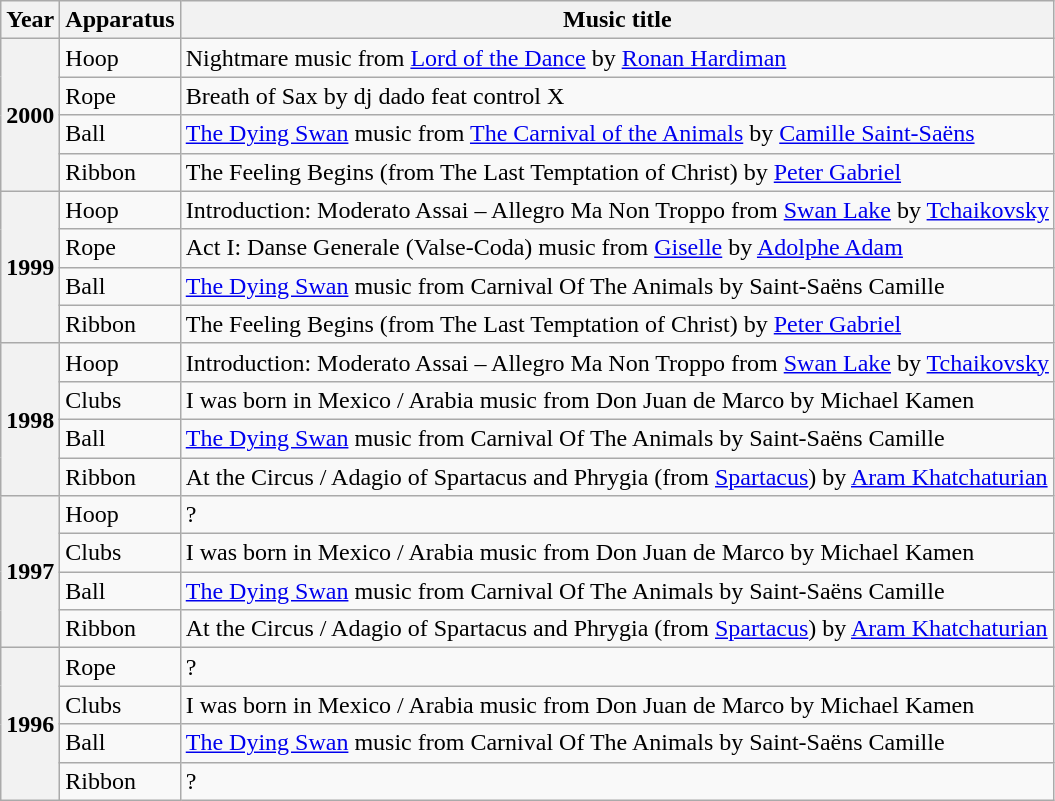<table class="wikitable plainrowheaders">
<tr>
<th scope=col>Year</th>
<th scope=col>Apparatus</th>
<th scope=col>Music title </th>
</tr>
<tr>
<th scope=row rowspan=4>2000</th>
<td>Hoop</td>
<td>Nightmare music from <a href='#'>Lord of the Dance</a> by <a href='#'>Ronan Hardiman</a></td>
</tr>
<tr>
<td>Rope</td>
<td>Breath of Sax by dj dado feat control X</td>
</tr>
<tr>
<td>Ball</td>
<td><a href='#'>The Dying Swan</a> music from <a href='#'>The Carnival of the Animals</a> by <a href='#'>Camille Saint-Saëns</a></td>
</tr>
<tr>
<td>Ribbon</td>
<td>The Feeling Begins (from The Last Temptation of Christ) by <a href='#'>Peter Gabriel</a></td>
</tr>
<tr>
<th scope=row rowspan=4>1999</th>
<td>Hoop</td>
<td>Introduction: Moderato Assai – Allegro Ma Non Troppo from <a href='#'>Swan Lake</a> by <a href='#'>Tchaikovsky</a></td>
</tr>
<tr>
<td>Rope</td>
<td>Act I: Danse Generale (Valse-Coda) music from <a href='#'>Giselle</a> by <a href='#'>Adolphe Adam</a></td>
</tr>
<tr>
<td>Ball</td>
<td><a href='#'>The Dying Swan</a> music from Carnival Of The Animals by Saint-Saëns Camille</td>
</tr>
<tr>
<td>Ribbon</td>
<td>The Feeling Begins (from The Last Temptation of Christ) by <a href='#'>Peter Gabriel</a></td>
</tr>
<tr>
<th scope=row rowspan=4>1998</th>
<td>Hoop</td>
<td>Introduction: Moderato Assai – Allegro Ma Non Troppo from <a href='#'>Swan Lake</a> by <a href='#'>Tchaikovsky</a></td>
</tr>
<tr>
<td>Clubs</td>
<td>I was born in Mexico / Arabia 	music from Don Juan de Marco by Michael Kamen</td>
</tr>
<tr>
<td>Ball</td>
<td><a href='#'>The Dying Swan</a> music from Carnival Of The Animals by Saint-Saëns Camille</td>
</tr>
<tr>
<td>Ribbon</td>
<td>At the Circus / Adagio of Spartacus and Phrygia (from <a href='#'>Spartacus</a>) by <a href='#'>Aram Khatchaturian</a></td>
</tr>
<tr>
<th scope=row rowspan=4>1997</th>
<td>Hoop</td>
<td>?</td>
</tr>
<tr>
<td>Clubs</td>
<td>I was born in Mexico / Arabia 	music from Don Juan de Marco by Michael Kamen</td>
</tr>
<tr>
<td>Ball</td>
<td><a href='#'>The Dying Swan</a> music from Carnival Of The Animals by Saint-Saëns Camille</td>
</tr>
<tr>
<td>Ribbon</td>
<td>At the Circus / Adagio of Spartacus and Phrygia (from <a href='#'>Spartacus</a>) by <a href='#'>Aram Khatchaturian</a></td>
</tr>
<tr>
<th scope=row rowspan=4>1996</th>
<td>Rope</td>
<td>?</td>
</tr>
<tr>
<td>Clubs</td>
<td>I was born in Mexico / Arabia 	music from Don Juan de Marco by Michael Kamen</td>
</tr>
<tr>
<td>Ball</td>
<td><a href='#'>The Dying Swan</a> music from Carnival Of The Animals by Saint-Saëns Camille</td>
</tr>
<tr>
<td>Ribbon</td>
<td>?</td>
</tr>
</table>
